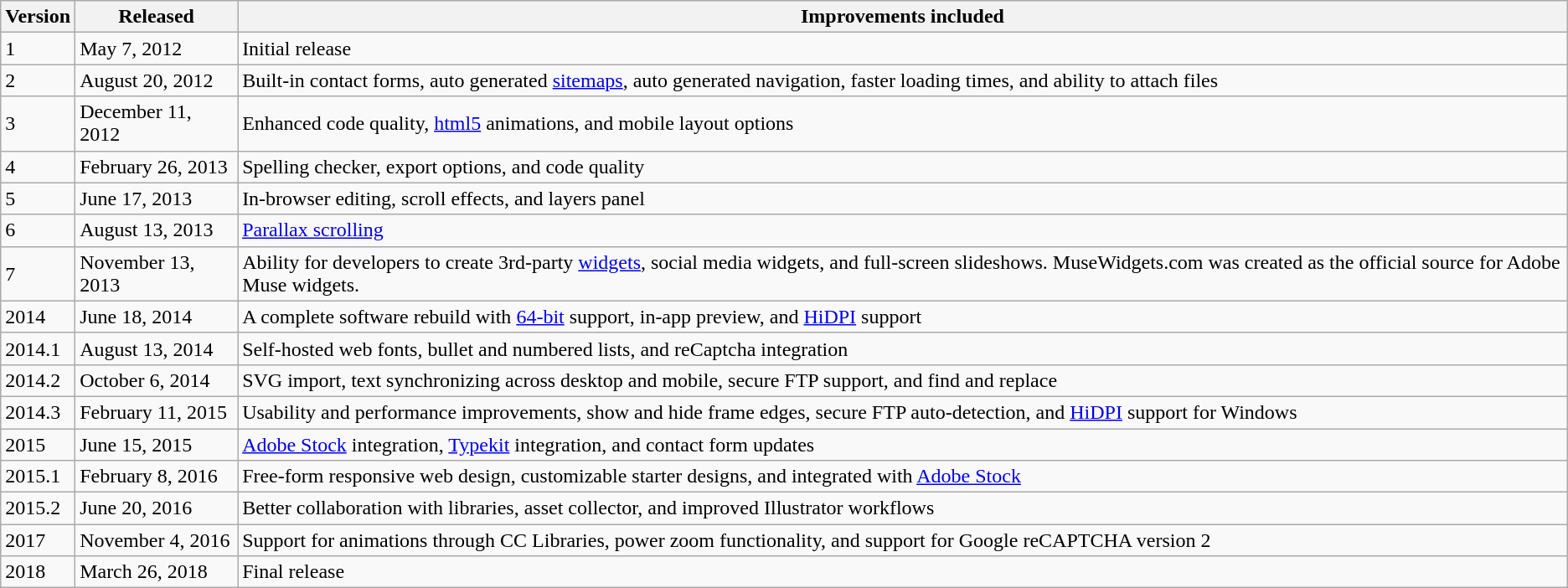<table class="wikitable">
<tr>
<th>Version</th>
<th>Released</th>
<th>Improvements included</th>
</tr>
<tr>
<td>1</td>
<td>May 7, 2012</td>
<td>Initial release</td>
</tr>
<tr>
<td>2</td>
<td>August 20, 2012</td>
<td>Built-in contact forms, auto generated <a href='#'>sitemaps</a>, auto generated navigation, faster loading times, and ability to attach files</td>
</tr>
<tr>
<td>3</td>
<td>December 11, 2012</td>
<td>Enhanced code quality, <a href='#'>html5</a> animations, and mobile layout options</td>
</tr>
<tr>
<td>4</td>
<td>February 26, 2013</td>
<td>Spelling checker, export options, and code quality</td>
</tr>
<tr>
<td>5</td>
<td>June 17, 2013</td>
<td>In-browser editing, scroll effects, and layers panel</td>
</tr>
<tr>
<td>6</td>
<td>August 13, 2013</td>
<td><a href='#'>Parallax scrolling</a></td>
</tr>
<tr>
<td>7</td>
<td>November 13, 2013</td>
<td>Ability for developers to create 3rd-party <a href='#'>widgets</a>, social media widgets, and full-screen slideshows. MuseWidgets.com was created as the official source for Adobe Muse widgets.</td>
</tr>
<tr>
<td>2014</td>
<td>June 18, 2014</td>
<td>A complete software rebuild with <a href='#'>64-bit</a> support, in-app preview, and <a href='#'>HiDPI</a> support</td>
</tr>
<tr>
<td>2014.1</td>
<td>August 13, 2014</td>
<td>Self-hosted web fonts, bullet and numbered lists, and reCaptcha integration</td>
</tr>
<tr>
<td>2014.2</td>
<td>October 6, 2014</td>
<td>SVG import, text synchronizing across desktop and mobile, secure FTP support, and find and replace</td>
</tr>
<tr>
<td>2014.3</td>
<td>February 11, 2015</td>
<td>Usability and performance improvements, show and hide frame edges, secure FTP auto-detection, and <a href='#'>HiDPI</a> support for Windows</td>
</tr>
<tr>
<td>2015</td>
<td>June 15, 2015</td>
<td><a href='#'>Adobe Stock</a> integration, <a href='#'>Typekit</a> integration, and contact form updates</td>
</tr>
<tr>
<td>2015.1</td>
<td>February 8, 2016</td>
<td>Free-form responsive web design, customizable starter designs, and integrated with <a href='#'>Adobe Stock</a></td>
</tr>
<tr>
<td>2015.2</td>
<td>June 20, 2016</td>
<td>Better collaboration with libraries, asset collector, and improved Illustrator workflows</td>
</tr>
<tr>
<td>2017</td>
<td>November 4, 2016</td>
<td>Support for animations through CC Libraries, power zoom functionality, and support for Google reCAPTCHA version 2</td>
</tr>
<tr>
<td>2018</td>
<td>March 26, 2018</td>
<td>Final release</td>
</tr>
</table>
